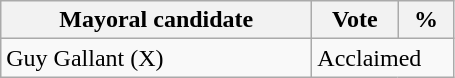<table class="wikitable">
<tr>
<th bgcolor="#DDDDFF" width="200px">Mayoral candidate</th>
<th bgcolor="#DDDDFF" width="50px">Vote</th>
<th bgcolor="#DDDDFF"  width="30px">%</th>
</tr>
<tr>
<td>Guy Gallant (X)</td>
<td colspan="2">Acclaimed</td>
</tr>
</table>
